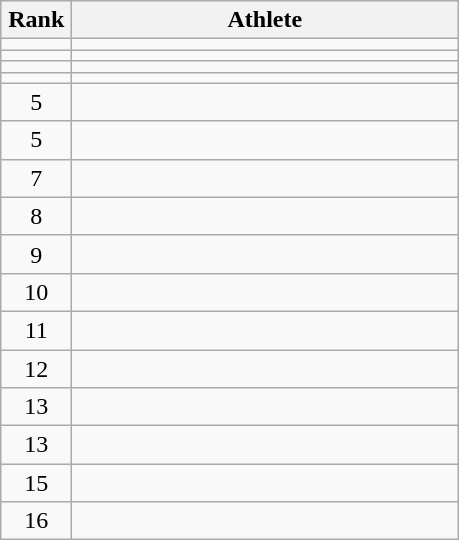<table class="wikitable" style="text-align: center;">
<tr>
<th width=40>Rank</th>
<th width=250>Athlete</th>
</tr>
<tr>
<td></td>
<td align="left"></td>
</tr>
<tr>
<td></td>
<td align="left"></td>
</tr>
<tr>
<td></td>
<td align="left"></td>
</tr>
<tr>
<td></td>
<td align="left"></td>
</tr>
<tr>
<td>5</td>
<td align="left"></td>
</tr>
<tr>
<td>5</td>
<td align="left"></td>
</tr>
<tr>
<td>7</td>
<td align="left"></td>
</tr>
<tr>
<td>8</td>
<td align="left"></td>
</tr>
<tr>
<td>9</td>
<td align="left"></td>
</tr>
<tr>
<td>10</td>
<td align="left"></td>
</tr>
<tr>
<td>11</td>
<td align="left"></td>
</tr>
<tr>
<td>12</td>
<td align="left"></td>
</tr>
<tr>
<td>13</td>
<td align="left"></td>
</tr>
<tr>
<td>13</td>
<td align="left"></td>
</tr>
<tr>
<td>15</td>
<td align="left"></td>
</tr>
<tr>
<td>16</td>
<td align="left"></td>
</tr>
</table>
